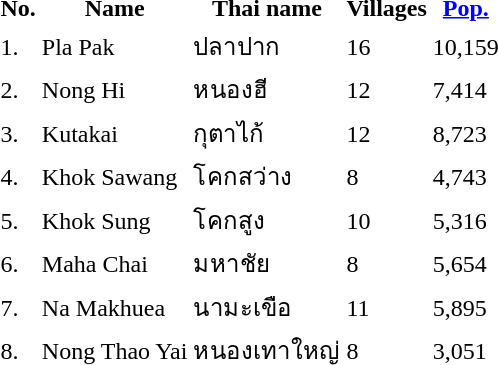<table>
<tr>
<th>No.</th>
<th>Name</th>
<th>Thai name</th>
<th>Villages</th>
<th><a href='#'>Pop.</a></th>
</tr>
<tr>
<td>1.</td>
<td>Pla Pak</td>
<td>ปลาปาก</td>
<td>16</td>
<td>10,159</td>
<td></td>
</tr>
<tr>
<td>2.</td>
<td>Nong Hi</td>
<td>หนองฮี</td>
<td>12</td>
<td>7,414</td>
<td></td>
</tr>
<tr>
<td>3.</td>
<td>Kutakai</td>
<td>กุตาไก้</td>
<td>12</td>
<td>8,723</td>
<td></td>
</tr>
<tr>
<td>4.</td>
<td>Khok Sawang</td>
<td>โคกสว่าง</td>
<td>8</td>
<td>4,743</td>
<td></td>
</tr>
<tr>
<td>5.</td>
<td>Khok Sung</td>
<td>โคกสูง</td>
<td>10</td>
<td>5,316</td>
<td></td>
</tr>
<tr>
<td>6.</td>
<td>Maha Chai</td>
<td>มหาชัย</td>
<td>8</td>
<td>5,654</td>
<td></td>
</tr>
<tr>
<td>7.</td>
<td>Na Makhuea</td>
<td>นามะเขือ</td>
<td>11</td>
<td>5,895</td>
<td></td>
</tr>
<tr>
<td>8.</td>
<td>Nong Thao Yai</td>
<td>หนองเทาใหญ่</td>
<td>8</td>
<td>3,051</td>
<td></td>
</tr>
</table>
